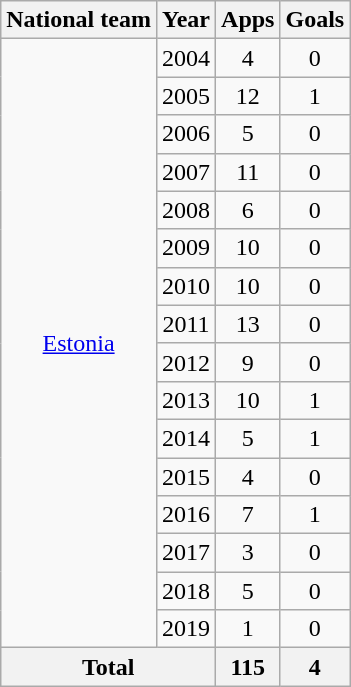<table class="wikitable" style="text-align:center">
<tr>
<th>National team</th>
<th>Year</th>
<th>Apps</th>
<th>Goals</th>
</tr>
<tr>
<td rowspan="16"><a href='#'>Estonia</a></td>
<td>2004</td>
<td>4</td>
<td>0</td>
</tr>
<tr>
<td>2005</td>
<td>12</td>
<td>1</td>
</tr>
<tr>
<td>2006</td>
<td>5</td>
<td>0</td>
</tr>
<tr>
<td>2007</td>
<td>11</td>
<td>0</td>
</tr>
<tr>
<td>2008</td>
<td>6</td>
<td>0</td>
</tr>
<tr>
<td>2009</td>
<td>10</td>
<td>0</td>
</tr>
<tr>
<td>2010</td>
<td>10</td>
<td>0</td>
</tr>
<tr>
<td>2011</td>
<td>13</td>
<td>0</td>
</tr>
<tr>
<td>2012</td>
<td>9</td>
<td>0</td>
</tr>
<tr>
<td>2013</td>
<td>10</td>
<td>1</td>
</tr>
<tr>
<td>2014</td>
<td>5</td>
<td>1</td>
</tr>
<tr>
<td>2015</td>
<td>4</td>
<td>0</td>
</tr>
<tr>
<td>2016</td>
<td>7</td>
<td>1</td>
</tr>
<tr>
<td>2017</td>
<td>3</td>
<td>0</td>
</tr>
<tr>
<td>2018</td>
<td>5</td>
<td>0</td>
</tr>
<tr>
<td>2019</td>
<td>1</td>
<td>0</td>
</tr>
<tr>
<th colspan="2">Total</th>
<th>115</th>
<th>4</th>
</tr>
</table>
